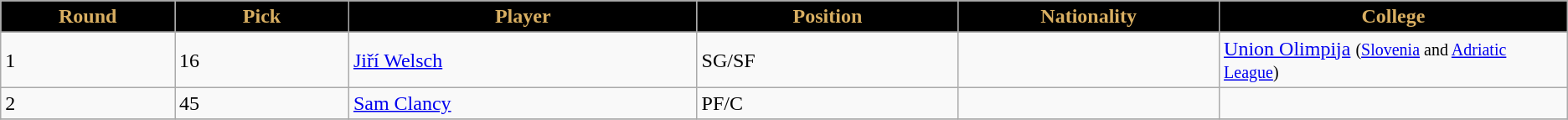<table class="wikitable sortable sortable">
<tr>
<th style="background:#000; color:#D9AF62; width:10%;">Round</th>
<th style="background:#000; color:#D9AF62; width:10%;">Pick</th>
<th style="background:#000; color:#D9AF62; width:20%;">Player</th>
<th style="background:#000; color:#D9AF62; width:15%;">Position</th>
<th style="background:#000; color:#D9AF62; width:15%;">Nationality</th>
<th style="background:#000; color:#D9AF62; width:20%;">College</th>
</tr>
<tr>
</tr>
<tr>
<td>1</td>
<td>16</td>
<td><a href='#'>Jiří Welsch</a></td>
<td>SG/SF</td>
<td></td>
<td><a href='#'>Union Olimpija</a> <small>(<a href='#'>Slovenia</a> and <a href='#'>Adriatic League</a>)</small></td>
</tr>
<tr>
<td>2</td>
<td>45</td>
<td><a href='#'>Sam Clancy</a></td>
<td>PF/C</td>
<td></td>
<td></td>
</tr>
<tr>
</tr>
</table>
